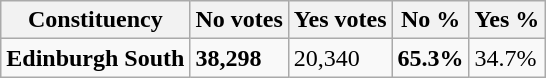<table class="wikitable">
<tr>
<th>Constituency</th>
<th>No votes</th>
<th>Yes votes</th>
<th>No %</th>
<th>Yes %</th>
</tr>
<tr>
<td><strong>Edinburgh South</strong></td>
<td><strong>38,298</strong></td>
<td>20,340</td>
<td><strong>65.3%</strong></td>
<td>34.7%</td>
</tr>
</table>
